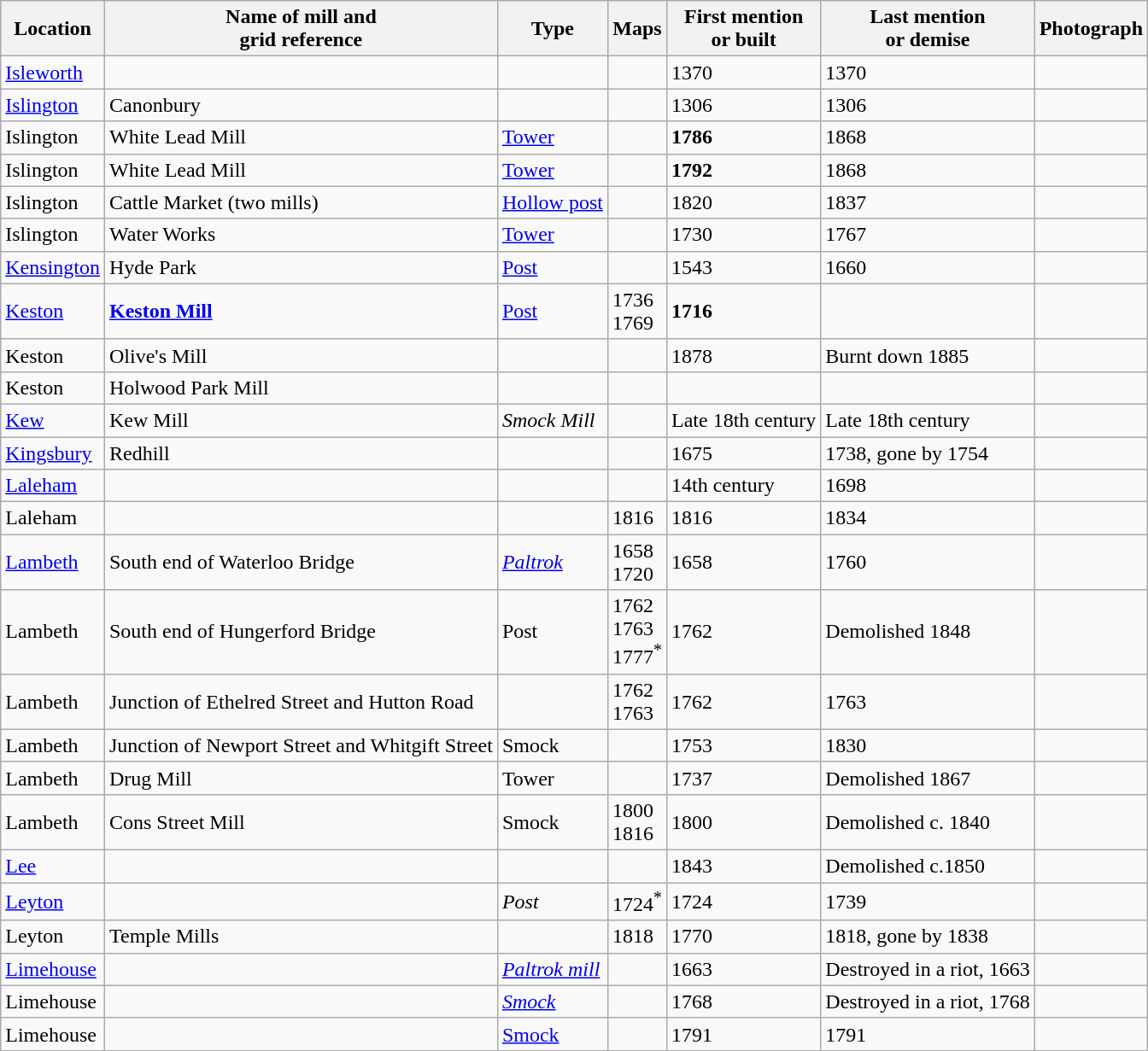<table class="wikitable">
<tr>
<th>Location</th>
<th>Name of mill and<br>grid reference</th>
<th>Type</th>
<th>Maps</th>
<th>First mention<br>or built</th>
<th>Last mention<br> or demise</th>
<th>Photograph</th>
</tr>
<tr>
<td><a href='#'>Isleworth</a></td>
<td></td>
<td></td>
<td></td>
<td>1370</td>
<td>1370</td>
<td></td>
</tr>
<tr>
<td><a href='#'>Islington</a></td>
<td>Canonbury</td>
<td></td>
<td></td>
<td>1306</td>
<td>1306</td>
<td></td>
</tr>
<tr>
<td>Islington</td>
<td>White Lead Mill<br></td>
<td><a href='#'>Tower</a></td>
<td></td>
<td><strong>1786</strong></td>
<td>1868</td>
<td></td>
</tr>
<tr>
<td>Islington</td>
<td>White Lead Mill</td>
<td><a href='#'>Tower</a></td>
<td></td>
<td><strong>1792</strong></td>
<td>1868</td>
<td></td>
</tr>
<tr>
<td>Islington</td>
<td>Cattle Market (two mills)</td>
<td><a href='#'>Hollow post</a></td>
<td></td>
<td>1820</td>
<td>1837</td>
<td></td>
</tr>
<tr>
<td>Islington</td>
<td>Water Works</td>
<td><a href='#'>Tower</a></td>
<td></td>
<td>1730</td>
<td>1767</td>
<td></td>
</tr>
<tr>
<td><a href='#'>Kensington</a></td>
<td>Hyde Park</td>
<td><a href='#'>Post</a></td>
<td></td>
<td>1543</td>
<td>1660</td>
<td></td>
</tr>
<tr>
<td><a href='#'>Keston</a></td>
<td><strong><a href='#'>Keston Mill</a></strong><br></td>
<td><a href='#'>Post</a></td>
<td>1736<br>1769</td>
<td><strong>1716</strong></td>
<td></td>
<td></td>
</tr>
<tr>
<td>Keston</td>
<td>Olive's Mill</td>
<td></td>
<td></td>
<td>1878</td>
<td>Burnt down 1885</td>
<td></td>
</tr>
<tr>
<td>Keston</td>
<td>Holwood Park Mill</td>
<td></td>
<td></td>
<td></td>
<td></td>
<td></td>
</tr>
<tr>
<td><a href='#'>Kew</a></td>
<td>Kew Mill</td>
<td><em>Smock Mill</em></td>
<td></td>
<td>Late 18th century</td>
<td>Late 18th century</td>
<td></td>
</tr>
<tr>
<td><a href='#'>Kingsbury</a></td>
<td>Redhill</td>
<td></td>
<td></td>
<td>1675</td>
<td>1738, gone by 1754</td>
<td></td>
</tr>
<tr>
<td><a href='#'>Laleham</a></td>
<td></td>
<td></td>
<td></td>
<td>14th century</td>
<td>1698</td>
<td></td>
</tr>
<tr>
<td>Laleham</td>
<td></td>
<td></td>
<td>1816</td>
<td>1816</td>
<td>1834</td>
<td></td>
</tr>
<tr>
<td><a href='#'>Lambeth</a></td>
<td>South end of Waterloo Bridge</td>
<td><em><a href='#'>Paltrok</a></em></td>
<td>1658<br>1720</td>
<td>1658</td>
<td>1760</td>
<td></td>
</tr>
<tr>
<td>Lambeth</td>
<td>South end of Hungerford Bridge</td>
<td>Post</td>
<td>1762<br>1763<br>1777<sup>*</sup></td>
<td>1762</td>
<td>Demolished 1848</td>
<td></td>
</tr>
<tr>
<td>Lambeth</td>
<td>Junction of Ethelred Street and Hutton Road</td>
<td></td>
<td>1762<br>1763</td>
<td>1762</td>
<td>1763</td>
<td></td>
</tr>
<tr>
<td>Lambeth</td>
<td>Junction of Newport Street and Whitgift Street</td>
<td>Smock</td>
<td></td>
<td>1753</td>
<td>1830</td>
<td></td>
</tr>
<tr>
<td>Lambeth</td>
<td>Drug Mill</td>
<td>Tower</td>
<td></td>
<td>1737</td>
<td>Demolished 1867</td>
<td></td>
</tr>
<tr>
<td>Lambeth</td>
<td>Cons Street Mill</td>
<td>Smock</td>
<td>1800<br>1816</td>
<td>1800</td>
<td>Demolished c. 1840</td>
<td></td>
</tr>
<tr>
<td><a href='#'>Lee</a></td>
<td></td>
<td></td>
<td></td>
<td>1843</td>
<td>Demolished c.1850</td>
<td></td>
</tr>
<tr>
<td><a href='#'>Leyton</a></td>
<td></td>
<td><em>Post</em></td>
<td>1724<sup>*</sup></td>
<td>1724</td>
<td>1739</td>
<td></td>
</tr>
<tr>
<td>Leyton</td>
<td>Temple Mills<br></td>
<td></td>
<td>1818</td>
<td>1770</td>
<td>1818, gone by 1838</td>
<td></td>
</tr>
<tr>
<td><a href='#'>Limehouse</a></td>
<td></td>
<td><em><a href='#'>Paltrok mill</a></em></td>
<td></td>
<td>1663</td>
<td>Destroyed in a riot, 1663</td>
<td></td>
</tr>
<tr>
<td>Limehouse</td>
<td></td>
<td><em><a href='#'>Smock</a></em></td>
<td></td>
<td>1768</td>
<td>Destroyed in a riot, 1768</td>
<td></td>
</tr>
<tr>
<td>Limehouse</td>
<td></td>
<td><a href='#'>Smock</a></td>
<td></td>
<td>1791</td>
<td>1791</td>
<td></td>
</tr>
</table>
